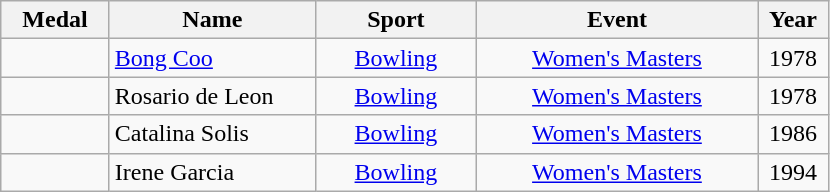<table class="wikitable"  style="font-size:100%;  text-align:center;">
<tr>
<th width="65">Medal</th>
<th width="130">Name</th>
<th width="100">Sport</th>
<th width="180">Event</th>
<th width="40">Year</th>
</tr>
<tr>
<td></td>
<td align=left><a href='#'>Bong Coo</a></td>
<td><a href='#'>Bowling</a></td>
<td><a href='#'>Women's Masters</a></td>
<td>1978</td>
</tr>
<tr>
<td></td>
<td align=left>Rosario de Leon</td>
<td><a href='#'>Bowling</a></td>
<td><a href='#'>Women's Masters</a></td>
<td>1978</td>
</tr>
<tr>
<td></td>
<td align=left>Catalina Solis</td>
<td><a href='#'>Bowling</a></td>
<td><a href='#'>Women's Masters</a></td>
<td>1986</td>
</tr>
<tr>
<td></td>
<td align=left>Irene Garcia</td>
<td><a href='#'>Bowling</a></td>
<td><a href='#'>Women's Masters</a></td>
<td>1994</td>
</tr>
</table>
